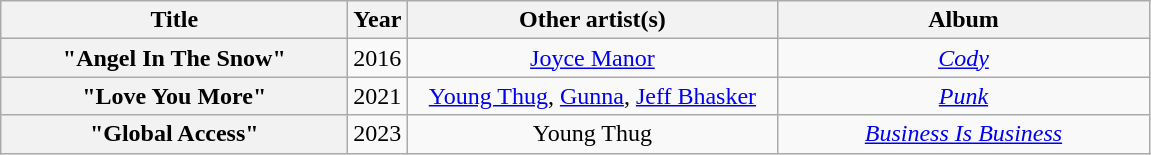<table class="wikitable sortable plainrowheaders" style="text-align:center;">
<tr>
<th scope="col" style="width:14em;">Title</th>
<th scope="col" style="width:1em;">Year</th>
<th scope="col" style="width:15em;">Other artist(s)</th>
<th scope="col" style="width:15em;">Album</th>
</tr>
<tr>
<th scope="row">"Angel In The Snow"</th>
<td>2016</td>
<td><a href='#'>Joyce Manor</a></td>
<td><em><a href='#'>Cody</a></em></td>
</tr>
<tr>
<th scope="row">"Love You More"</th>
<td>2021</td>
<td><a href='#'>Young Thug</a>, <a href='#'>Gunna</a>, <a href='#'>Jeff Bhasker</a></td>
<td><em><a href='#'>Punk</a></em></td>
</tr>
<tr>
<th scope="row">"Global Access" </th>
<td>2023</td>
<td>Young Thug</td>
<td><a href='#'><em>Business Is Business</em></a></td>
</tr>
</table>
